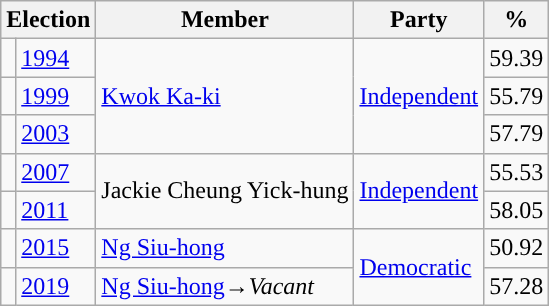<table class="wikitable">
<tr>
<th colspan="2">Election</th>
<th>Member</th>
<th>Party</th>
<th>%</th>
</tr>
<tr>
<td style="background-color: "></td>
<td><a href='#'>1994</a></td>
<td rowspan=3><a href='#'>Kwok Ka-ki</a></td>
<td rowspan=3><a href='#'>Independent</a></td>
<td>59.39</td>
</tr>
<tr>
<td style="background-color: "></td>
<td><a href='#'>1999</a></td>
<td>55.79</td>
</tr>
<tr>
<td style="background-color: "></td>
<td><a href='#'>2003</a></td>
<td>57.79</td>
</tr>
<tr>
<td style="background-color: "></td>
<td><a href='#'>2007</a></td>
<td rowspan=2>Jackie Cheung Yick-hung</td>
<td rowspan=2><a href='#'>Independent</a></td>
<td>55.53</td>
</tr>
<tr>
<td style="background-color: "></td>
<td><a href='#'>2011</a></td>
<td>58.05</td>
</tr>
<tr>
<td style="background-color:"></td>
<td><a href='#'>2015</a></td>
<td><a href='#'>Ng Siu-hong</a></td>
<td rowspan=2><a href='#'>Democratic</a></td>
<td>50.92</td>
</tr>
<tr>
<td style="background-color:"></td>
<td><a href='#'>2019</a></td>
<td><a href='#'>Ng Siu-hong</a>→<em>Vacant</em></td>
<td>57.28</td>
</tr>
</table>
